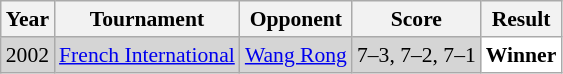<table class="sortable wikitable" style="font-size: 90%;">
<tr>
<th>Year</th>
<th>Tournament</th>
<th>Opponent</th>
<th>Score</th>
<th>Result</th>
</tr>
<tr style="background:#D5D5D5">
<td align="center">2002</td>
<td align="left"><a href='#'>French International</a></td>
<td align="left"> <a href='#'>Wang Rong</a></td>
<td align="left">7–3, 7–2, 7–1</td>
<td style="text-align:left; background:white"> <strong>Winner</strong></td>
</tr>
</table>
